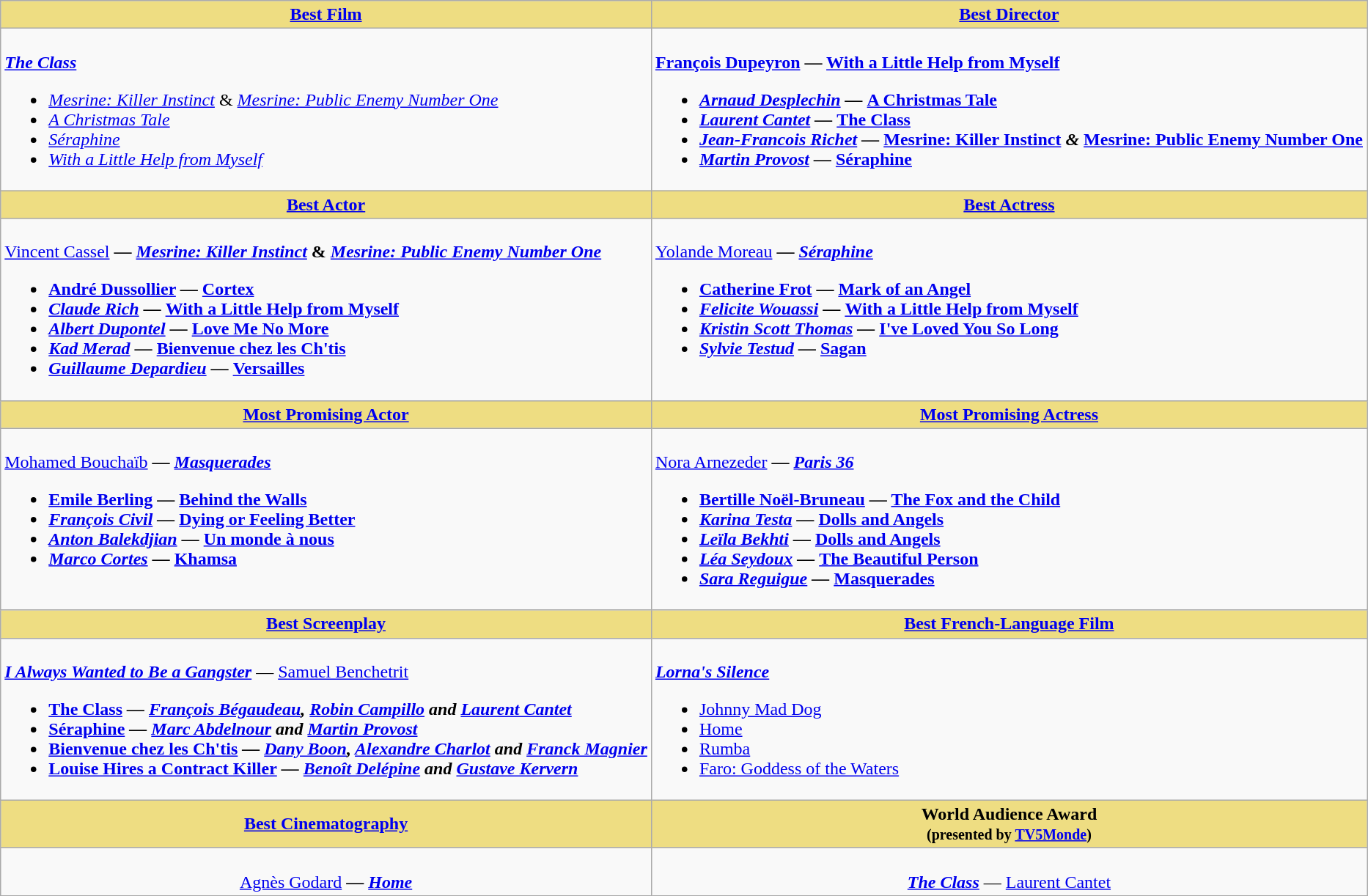<table class=wikitable style="width="150%">
<tr>
<th style="background:#EEDD82;" ! style="width="50%"><a href='#'>Best Film</a></th>
<th style="background:#EEDD82;" ! style="width="50%"><a href='#'>Best Director</a></th>
</tr>
<tr>
<td valign="top"><br><strong><em><a href='#'>The Class</a></em></strong><ul><li><em><a href='#'>Mesrine: Killer Instinct</a></em> & <em><a href='#'>Mesrine: Public Enemy Number One</a></em></li><li><em><a href='#'>A Christmas Tale</a></em></li><li><em><a href='#'>Séraphine</a></em></li><li><em><a href='#'>With a Little Help from Myself</a></em></li></ul></td>
<td valign="top"><br><strong><a href='#'>François Dupeyron</a> — <a href='#'>With a Little Help from Myself</a><em><ul><li><a href='#'>Arnaud Desplechin</a> — </em><a href='#'>A Christmas Tale</a><em></li><li><a href='#'>Laurent Cantet</a> — </em><a href='#'>The Class</a><em></li><li><a href='#'>Jean-Francois Richet</a> — </em><a href='#'>Mesrine: Killer Instinct</a><em> & </em><a href='#'>Mesrine: Public Enemy Number One</a><em></li><li><a href='#'>Martin Provost</a> — </em><a href='#'>Séraphine</a><em></li></ul></td>
</tr>
<tr>
<th style="background:#EEDD82;" ! style="width="50%"><a href='#'>Best Actor</a></th>
<th style="background:#EEDD82;" ! style="width="50%"><a href='#'>Best Actress</a></th>
</tr>
<tr>
<td valign="top"><br></strong><a href='#'>Vincent Cassel</a><strong> — <strong><em><a href='#'>Mesrine: Killer Instinct</a></em></strong> & <strong><em><a href='#'>Mesrine: Public Enemy Number One</a></em></strong><ul><li><a href='#'>André Dussollier</a> — </em><a href='#'>Cortex</a><em></li><li><a href='#'>Claude Rich</a> — </em><a href='#'>With a Little Help from Myself</a><em></li><li><a href='#'>Albert Dupontel</a> — </em><a href='#'>Love Me No More</a><em></li><li><a href='#'>Kad Merad</a> — </em><a href='#'>Bienvenue chez les Ch'tis</a><em></li><li><a href='#'>Guillaume Depardieu</a> — </em><a href='#'>Versailles</a><em></li></ul></td>
<td valign="top"><br></strong> <a href='#'>Yolande Moreau</a><strong> — <strong><em><a href='#'>Séraphine</a></em></strong><ul><li><a href='#'>Catherine Frot</a> — </em><a href='#'>Mark of an Angel</a><em></li><li><a href='#'>Felicite Wouassi</a> — </em><a href='#'>With a Little Help from Myself</a><em></li><li><a href='#'>Kristin Scott Thomas</a> — </em><a href='#'>I've Loved You So Long</a><em></li><li><a href='#'>Sylvie Testud</a> — </em><a href='#'>Sagan</a><em></li></ul></td>
</tr>
<tr>
<th style="background:#EEDD82;" ! style="width="50%"><a href='#'>Most Promising Actor</a></th>
<th style="background:#EEDD82;" ! style="width="50%"><a href='#'>Most Promising Actress</a></th>
</tr>
<tr>
<td valign="top"><br></strong><a href='#'>Mohamed Bouchaïb</a><strong> — <strong><em><a href='#'>Masquerades</a></em></strong><ul><li><a href='#'>Emile Berling</a> — </em><a href='#'>Behind the Walls</a><em></li><li><a href='#'>François Civil</a> — </em><a href='#'>Dying or Feeling Better</a><em></li><li><a href='#'>Anton Balekdjian</a> — </em><a href='#'>Un monde à nous</a><em></li><li><a href='#'>Marco Cortes</a> — </em><a href='#'>Khamsa</a><em></li></ul></td>
<td valign="top"><br></strong><a href='#'>Nora Arnezeder</a><strong> — <strong><em><a href='#'>Paris 36</a></em></strong><ul><li><a href='#'>Bertille Noël-Bruneau</a> — </em><a href='#'>The Fox and the Child</a><em></li><li><a href='#'>Karina Testa</a> — </em><a href='#'>Dolls and Angels</a><em></li><li><a href='#'>Leïla Bekhti</a> — </em><a href='#'>Dolls and Angels</a><em></li><li><a href='#'>Léa Seydoux</a> — </em><a href='#'>The Beautiful Person</a><em></li><li><a href='#'>Sara Reguigue</a> — </em><a href='#'>Masquerades</a><em></li></ul></td>
</tr>
<tr>
<th style="background:#EEDD82;" ! style="width="50%"><a href='#'>Best Screenplay</a></th>
<th style="background:#EEDD82;" ! style="width="50%"><a href='#'>Best French-Language Film</a></th>
</tr>
<tr>
<td valign="top"><br><strong><em><a href='#'>I Always Wanted to Be a Gangster</a></em></strong> — </strong><a href='#'>Samuel Benchetrit</a><strong><ul><li></em><a href='#'>The Class</a><em> — <a href='#'>François Bégaudeau</a>, <a href='#'>Robin Campillo</a> and <a href='#'>Laurent Cantet</a></li><li></em><a href='#'>Séraphine</a><em> — <a href='#'>Marc Abdelnour</a> and <a href='#'>Martin Provost</a></li><li></em><a href='#'>Bienvenue chez les Ch'tis</a><em> — <a href='#'>Dany Boon</a>, <a href='#'>Alexandre Charlot</a> and <a href='#'>Franck Magnier</a></li><li></em><a href='#'>Louise Hires a Contract Killer</a><em> — <a href='#'>Benoît Delépine</a> and <a href='#'>Gustave Kervern</a></li></ul></td>
<td valign="top"><br><strong><em><a href='#'>Lorna's Silence</a></em></strong><ul><li></em><a href='#'>Johnny Mad Dog</a><em></li><li></em><a href='#'>Home</a><em></li><li></em><a href='#'>Rumba</a><em></li><li></em><a href='#'>Faro: Goddess of the Waters</a><em></li></ul></td>
</tr>
<tr>
<th style="background:#EEDD82;" ! style="width="50%"><a href='#'>Best Cinematography</a></th>
<th style="background:#EEDD82;" ! style="width="50%">World Audience Award<br><small>(presented by <a href='#'>TV5Monde</a>)</small></th>
</tr>
<tr>
<td align="center" valign="top"><br></strong><a href='#'>Agnès Godard</a><strong> — <strong><em><a href='#'>Home</a></em></strong></td>
<td align="center" valign="top"><br><strong><em><a href='#'>The Class</a></em></strong> — </strong><a href='#'>Laurent Cantet</a><strong></td>
</tr>
</table>
